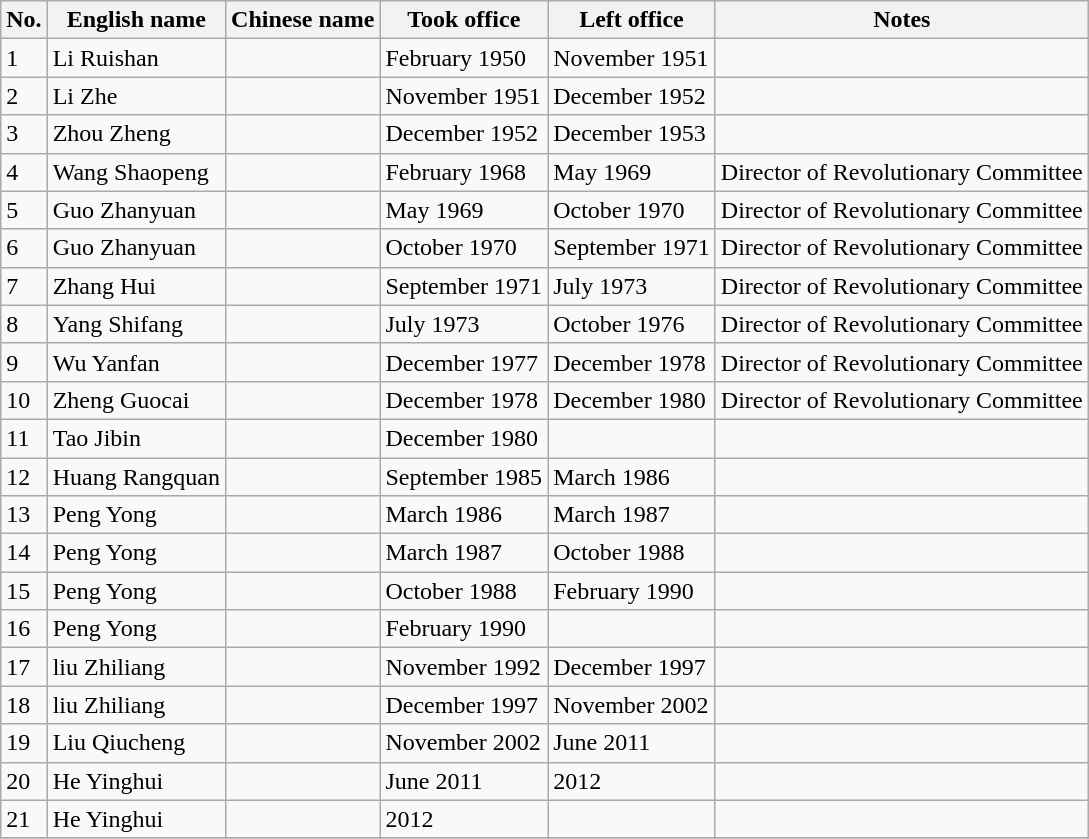<table class="wikitable">
<tr>
<th>No.</th>
<th>English name</th>
<th>Chinese name</th>
<th>Took office</th>
<th>Left office</th>
<th>Notes</th>
</tr>
<tr>
<td>1</td>
<td>Li Ruishan</td>
<td></td>
<td>February 1950</td>
<td>November 1951</td>
<td></td>
</tr>
<tr>
<td>2</td>
<td>Li Zhe</td>
<td></td>
<td>November 1951</td>
<td>December 1952</td>
<td></td>
</tr>
<tr>
<td>3</td>
<td>Zhou Zheng</td>
<td></td>
<td>December 1952</td>
<td>December 1953</td>
<td></td>
</tr>
<tr>
<td>4</td>
<td>Wang Shaopeng</td>
<td></td>
<td>February 1968</td>
<td>May 1969</td>
<td>Director of Revolutionary Committee</td>
</tr>
<tr>
<td>5</td>
<td>Guo Zhanyuan</td>
<td></td>
<td>May 1969</td>
<td>October 1970</td>
<td>Director of Revolutionary Committee</td>
</tr>
<tr>
<td>6</td>
<td>Guo Zhanyuan</td>
<td></td>
<td>October 1970</td>
<td>September 1971</td>
<td>Director of Revolutionary Committee</td>
</tr>
<tr>
<td>7</td>
<td>Zhang Hui</td>
<td></td>
<td>September 1971</td>
<td>July 1973</td>
<td>Director of Revolutionary Committee</td>
</tr>
<tr>
<td>8</td>
<td>Yang Shifang</td>
<td></td>
<td>July 1973</td>
<td>October 1976</td>
<td>Director of Revolutionary Committee</td>
</tr>
<tr>
<td>9</td>
<td>Wu Yanfan</td>
<td></td>
<td>December 1977</td>
<td>December 1978</td>
<td>Director of Revolutionary Committee</td>
</tr>
<tr>
<td>10</td>
<td>Zheng Guocai</td>
<td></td>
<td>December 1978</td>
<td>December 1980</td>
<td>Director of Revolutionary Committee</td>
</tr>
<tr>
<td>11</td>
<td>Tao Jibin</td>
<td></td>
<td>December 1980</td>
<td></td>
<td></td>
</tr>
<tr>
<td>12</td>
<td>Huang Rangquan</td>
<td></td>
<td>September 1985</td>
<td>March 1986</td>
<td></td>
</tr>
<tr>
<td>13</td>
<td>Peng Yong</td>
<td></td>
<td>March 1986</td>
<td>March 1987</td>
<td></td>
</tr>
<tr>
<td>14</td>
<td>Peng Yong</td>
<td></td>
<td>March 1987</td>
<td>October 1988</td>
<td></td>
</tr>
<tr>
<td>15</td>
<td>Peng Yong</td>
<td></td>
<td>October 1988</td>
<td>February 1990</td>
<td></td>
</tr>
<tr>
<td>16</td>
<td>Peng Yong</td>
<td></td>
<td>February 1990</td>
<td></td>
<td></td>
</tr>
<tr>
<td>17</td>
<td>liu Zhiliang</td>
<td></td>
<td>November 1992</td>
<td>December 1997</td>
<td></td>
</tr>
<tr>
<td>18</td>
<td>liu Zhiliang</td>
<td></td>
<td>December 1997</td>
<td>November 2002</td>
<td></td>
</tr>
<tr>
<td>19</td>
<td>Liu Qiucheng</td>
<td></td>
<td>November 2002</td>
<td>June 2011</td>
<td></td>
</tr>
<tr>
<td>20</td>
<td>He Yinghui</td>
<td></td>
<td>June 2011</td>
<td>2012</td>
<td></td>
</tr>
<tr>
<td>21</td>
<td>He Yinghui</td>
<td></td>
<td>2012</td>
<td></td>
<td></td>
</tr>
<tr>
</tr>
</table>
